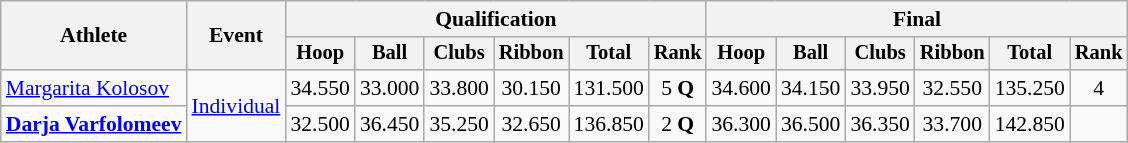<table class=wikitable style="font-size:90%">
<tr>
<th rowspan=2>Athlete</th>
<th rowspan=2>Event</th>
<th colspan=6>Qualification</th>
<th colspan=6>Final</th>
</tr>
<tr style="font-size:95%">
<th>Hoop</th>
<th>Ball</th>
<th>Clubs</th>
<th>Ribbon</th>
<th>Total</th>
<th>Rank</th>
<th>Hoop</th>
<th>Ball</th>
<th>Clubs</th>
<th>Ribbon</th>
<th>Total</th>
<th>Rank</th>
</tr>
<tr align=center>
<td align=left><a href='#'>Margarita Kolosov</a></td>
<td align=left rowspan=2><a href='#'>Individual</a></td>
<td>34.550</td>
<td>33.000</td>
<td>33.800</td>
<td>30.150</td>
<td>131.500</td>
<td>5 <strong>Q</strong></td>
<td>34.600</td>
<td>34.150</td>
<td>33.950</td>
<td>32.550</td>
<td>135.250</td>
<td>4</td>
</tr>
<tr align=center>
<td align=left><strong><a href='#'>Darja Varfolomeev</a></strong></td>
<td>32.500</td>
<td>36.450</td>
<td>35.250</td>
<td>32.650</td>
<td>136.850</td>
<td>2 <strong>Q</strong></td>
<td>36.300</td>
<td>36.500</td>
<td>36.350</td>
<td>33.700</td>
<td>142.850</td>
<td></td>
</tr>
</table>
